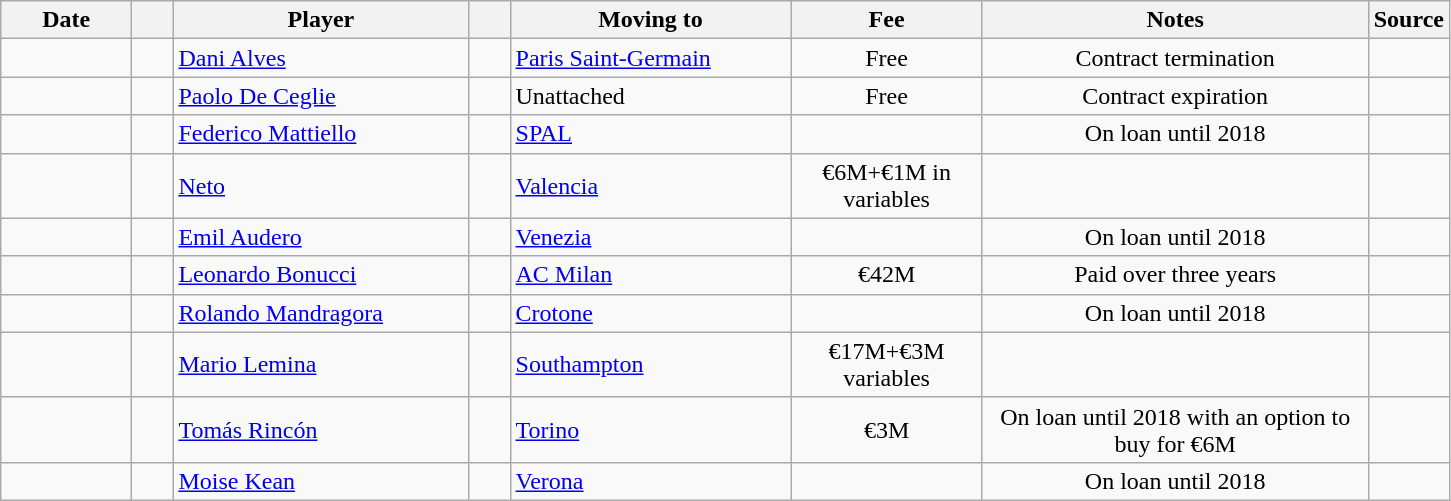<table class="wikitable sortable">
<tr>
<th style="width:80px;">Date</th>
<th style="width:20px;"></th>
<th style="width:190px;">Player</th>
<th style="width:20px;"></th>
<th style="width:180px;">Moving to</th>
<th style="width:120px;" class="unsortable">Fee</th>
<th style="width:250px;" class="unsortable">Notes</th>
<th style="width:20px;">Source</th>
</tr>
<tr>
<td></td>
<td align=center></td>
<td> <a href='#'>Dani Alves</a></td>
<td align=center></td>
<td> <a href='#'>Paris Saint-Germain</a></td>
<td align=center>Free</td>
<td align=center>Contract termination</td>
<td><small></small></td>
</tr>
<tr>
<td></td>
<td align=center></td>
<td> <a href='#'>Paolo De Ceglie</a></td>
<td align=center></td>
<td>Unattached</td>
<td align=center>Free</td>
<td align=center>Contract expiration</td>
<td><small></small></td>
</tr>
<tr>
<td></td>
<td align=center></td>
<td> <a href='#'>Federico Mattiello</a></td>
<td align=center></td>
<td> <a href='#'>SPAL</a></td>
<td align=center></td>
<td align=center>On loan until 2018</td>
<td><small></small></td>
</tr>
<tr>
<td></td>
<td align=center></td>
<td> <a href='#'>Neto</a></td>
<td align=center></td>
<td> <a href='#'>Valencia</a></td>
<td align=center>€6M+€1M in variables</td>
<td align=center></td>
<td><small></small></td>
</tr>
<tr>
<td></td>
<td align=center></td>
<td> <a href='#'>Emil Audero</a></td>
<td align=center></td>
<td> <a href='#'>Venezia</a></td>
<td align=center></td>
<td align=center>On loan until 2018</td>
<td><small></small></td>
</tr>
<tr>
<td></td>
<td align=center></td>
<td> <a href='#'>Leonardo Bonucci</a></td>
<td align=center></td>
<td> <a href='#'>AC Milan</a></td>
<td align=center>€42M</td>
<td align=center>Paid over three years</td>
<td><small></small></td>
</tr>
<tr>
<td></td>
<td align=center></td>
<td> <a href='#'>Rolando Mandragora</a></td>
<td align=center></td>
<td> <a href='#'>Crotone</a></td>
<td align=center></td>
<td align=center>On loan until 2018</td>
<td><small></small></td>
</tr>
<tr>
<td></td>
<td align=center></td>
<td> <a href='#'>Mario Lemina</a></td>
<td align=center></td>
<td> <a href='#'>Southampton</a></td>
<td align=center>€17M+€3M variables</td>
<td align=center></td>
<td><small> </small></td>
</tr>
<tr>
<td></td>
<td align=center></td>
<td> <a href='#'>Tomás Rincón</a></td>
<td align=center></td>
<td> <a href='#'>Torino</a></td>
<td align=center>€3M</td>
<td align=center>On loan until 2018 with an option to buy for €6M</td>
<td><small></small></td>
</tr>
<tr>
<td></td>
<td align=center></td>
<td> <a href='#'>Moise Kean</a></td>
<td align=center></td>
<td> <a href='#'>Verona</a></td>
<td align=center></td>
<td align=center>On loan until 2018</td>
<td><small></small></td>
</tr>
</table>
